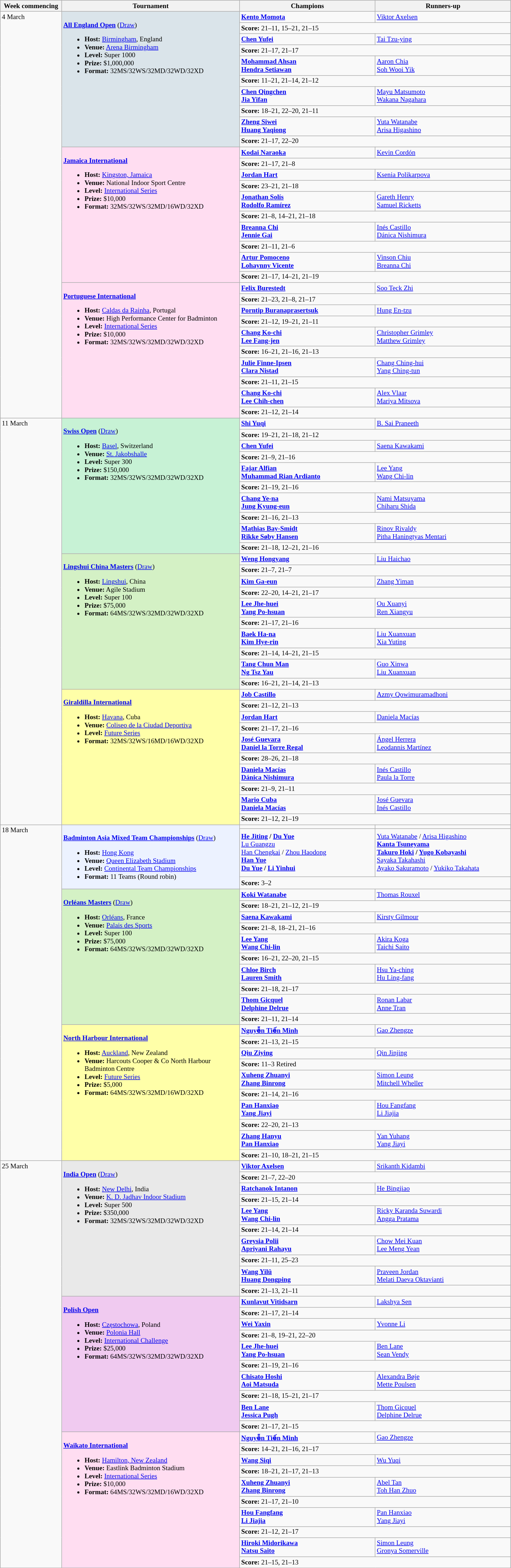<table class=wikitable style=font-size:80%>
<tr>
<th width=110>Week commencing</th>
<th width=330>Tournament</th>
<th width=250>Champions</th>
<th width=250>Runners-up</th>
</tr>
<tr valign=top>
<td rowspan=30>4 March</td>
<td style="background:#DAE4EA;" rowspan="10"><br><strong><a href='#'>All England Open</a></strong> (<a href='#'>Draw</a>)<ul><li><strong>Host:</strong> <a href='#'>Birmingham</a>, England</li><li><strong>Venue:</strong> <a href='#'>Arena Birmingham</a></li><li><strong>Level:</strong> Super 1000</li><li><strong>Prize:</strong> $1,000,000</li><li><strong>Format:</strong> 32MS/32WS/32MD/32WD/32XD</li></ul></td>
<td><strong> <a href='#'>Kento Momota</a></strong></td>
<td> <a href='#'>Viktor Axelsen</a></td>
</tr>
<tr>
<td colspan=2><strong>Score:</strong> 21–11, 15–21, 21–15</td>
</tr>
<tr valign=top>
<td><strong> <a href='#'>Chen Yufei</a></strong></td>
<td> <a href='#'>Tai Tzu-ying</a></td>
</tr>
<tr>
<td colspan=2><strong>Score:</strong> 21–17, 21–17</td>
</tr>
<tr valign=top>
<td><strong> <a href='#'>Mohammad Ahsan</a><br> <a href='#'>Hendra Setiawan</a></strong></td>
<td> <a href='#'>Aaron Chia</a><br> <a href='#'>Soh Wooi Yik</a></td>
</tr>
<tr>
<td colspan=2><strong>Score:</strong> 11–21, 21–14, 21–12</td>
</tr>
<tr valign=top>
<td><strong> <a href='#'>Chen Qingchen</a><br> <a href='#'>Jia Yifan</a></strong></td>
<td> <a href='#'>Mayu Matsumoto</a><br> <a href='#'>Wakana Nagahara</a></td>
</tr>
<tr>
<td colspan=2><strong>Score:</strong> 18–21, 22–20, 21–11</td>
</tr>
<tr valign=top>
<td><strong> <a href='#'>Zheng Siwei</a><br> <a href='#'>Huang Yaqiong</a></strong></td>
<td> <a href='#'>Yuta Watanabe</a><br> <a href='#'>Arisa Higashino</a></td>
</tr>
<tr>
<td colspan=2><strong>Score:</strong> 21–17, 22–20</td>
</tr>
<tr valign=top>
<td style="background:#FFDDF1;" rowspan="10"><br><strong><a href='#'>Jamaica International</a></strong><ul><li><strong>Host:</strong> <a href='#'>Kingston, Jamaica</a></li><li><strong>Venue:</strong> National Indoor Sport Centre</li><li><strong>Level:</strong> <a href='#'>International Series</a></li><li><strong>Prize:</strong> $10,000</li><li><strong>Format:</strong> 32MS/32WS/32MD/16WD/32XD</li></ul></td>
<td><strong> <a href='#'>Kodai Naraoka</a></strong></td>
<td> <a href='#'>Kevin Cordón</a></td>
</tr>
<tr>
<td colspan=2><strong>Score:</strong> 21–17, 21–8</td>
</tr>
<tr valign=top>
<td><strong> <a href='#'>Jordan Hart</a></strong></td>
<td> <a href='#'>Ksenia Polikarpova</a></td>
</tr>
<tr>
<td colspan=2><strong>Score:</strong> 23–21, 21–18</td>
</tr>
<tr valign=top>
<td><strong> <a href='#'>Jonathan Solís</a><br> <a href='#'>Rodolfo Ramírez</a></strong></td>
<td> <a href='#'>Gareth Henry</a><br> <a href='#'>Samuel Ricketts</a></td>
</tr>
<tr>
<td colspan=2><strong>Score:</strong> 21–8, 14–21, 21–18</td>
</tr>
<tr valign=top>
<td><strong> <a href='#'>Breanna Chi</a><br> <a href='#'>Jennie Gai</a></strong></td>
<td> <a href='#'>Inés Castillo</a><br> <a href='#'>Dánica Nishimura</a></td>
</tr>
<tr>
<td colspan=2><strong>Score:</strong> 21–11, 21–6</td>
</tr>
<tr valign=top>
<td><strong> <a href='#'>Artur Pomoceno</a><br> <a href='#'>Lohaynny Vicente</a></strong></td>
<td> <a href='#'>Vinson Chiu</a><br> <a href='#'>Breanna Chi</a></td>
</tr>
<tr>
<td colspan=2><strong>Score:</strong> 21–17, 14–21, 21–19</td>
</tr>
<tr valign=top>
<td style="background:#FFDDF1;" rowspan="10"><br><strong><a href='#'>Portuguese International</a></strong><ul><li><strong>Host:</strong> <a href='#'>Caldas da Rainha</a>, Portugal</li><li><strong>Venue:</strong> High Performance Center for Badminton</li><li><strong>Level:</strong> <a href='#'>International Series</a></li><li><strong>Prize:</strong> $10,000</li><li><strong>Format:</strong> 32MS/32WS/32MD/32WD/32XD</li></ul></td>
<td><strong> <a href='#'>Felix Burestedt</a></strong></td>
<td> <a href='#'>Soo Teck Zhi</a></td>
</tr>
<tr>
<td colspan=2><strong>Score:</strong> 21–23, 21–8, 21–17</td>
</tr>
<tr valign=top>
<td><strong> <a href='#'>Porntip Buranaprasertsuk</a></strong></td>
<td> <a href='#'>Hung En-tzu</a></td>
</tr>
<tr>
<td colspan=2><strong>Score:</strong> 21–12, 19–21, 21–11</td>
</tr>
<tr valign=top>
<td><strong> <a href='#'>Chang Ko-chi</a><br> <a href='#'>Lee Fang-jen</a></strong></td>
<td> <a href='#'>Christopher Grimley</a><br> <a href='#'>Matthew Grimley</a></td>
</tr>
<tr>
<td colspan=2><strong>Score:</strong> 16–21, 21–16, 21–13</td>
</tr>
<tr valign=top>
<td><strong> <a href='#'>Julie Finne-Ipsen</a><br> <a href='#'>Clara Nistad</a></strong></td>
<td> <a href='#'>Chang Ching-hui</a><br> <a href='#'>Yang Ching-tun</a></td>
</tr>
<tr>
<td colspan=2><strong>Score:</strong> 21–11, 21–15</td>
</tr>
<tr valign=top>
<td><strong> <a href='#'>Chang Ko-chi</a><br> <a href='#'>Lee Chih-chen</a></strong></td>
<td> <a href='#'>Alex Vlaar</a><br> <a href='#'>Mariya Mitsova</a></td>
</tr>
<tr>
<td colspan=2><strong>Score:</strong> 21–12, 21–14</td>
</tr>
<tr valign=top>
<td rowspan=30>11 March</td>
<td style="background:#C7F2D5;" rowspan="10"><br><strong><a href='#'>Swiss Open</a></strong> (<a href='#'>Draw</a>)<ul><li><strong>Host:</strong> <a href='#'>Basel</a>, Switzerland</li><li><strong>Venue:</strong> <a href='#'>St. Jakobshalle</a></li><li><strong>Level:</strong> Super 300</li><li><strong>Prize:</strong> $150,000</li><li><strong>Format:</strong> 32MS/32WS/32MD/32WD/32XD</li></ul></td>
<td><strong> <a href='#'>Shi Yuqi</a></strong></td>
<td> <a href='#'>B. Sai Praneeth</a></td>
</tr>
<tr>
<td colspan=2><strong>Score:</strong> 19–21, 21–18, 21–12</td>
</tr>
<tr valign=top>
<td><strong> <a href='#'>Chen Yufei</a></strong></td>
<td> <a href='#'>Saena Kawakami</a></td>
</tr>
<tr>
<td colspan=2><strong>Score:</strong> 21–9, 21–16</td>
</tr>
<tr valign=top>
<td><strong> <a href='#'>Fajar Alfian</a><br> <a href='#'>Muhammad Rian Ardianto</a></strong></td>
<td> <a href='#'>Lee Yang</a><br> <a href='#'>Wang Chi-lin</a></td>
</tr>
<tr>
<td colspan=2><strong>Score:</strong> 21–19, 21–16</td>
</tr>
<tr valign=top>
<td><strong> <a href='#'>Chang Ye-na</a><br> <a href='#'>Jung Kyung-eun</a></strong></td>
<td> <a href='#'>Nami Matsuyama</a><br> <a href='#'>Chiharu Shida</a></td>
</tr>
<tr>
<td colspan=2><strong>Score:</strong> 21–16, 21–13</td>
</tr>
<tr valign=top>
<td><strong> <a href='#'>Mathias Bay-Smidt</a><br> <a href='#'>Rikke Søby Hansen</a></strong></td>
<td> <a href='#'>Rinov Rivaldy</a><br> <a href='#'>Pitha Haningtyas Mentari</a></td>
</tr>
<tr>
<td colspan=2><strong>Score:</strong> 21–18, 12–21, 21–16</td>
</tr>
<tr valign=top>
<td style="background:#D4F1C5;" rowspan="10"><br><strong><a href='#'>Lingshui China Masters</a></strong> (<a href='#'>Draw</a>)<ul><li><strong>Host:</strong> <a href='#'>Lingshui</a>, China</li><li><strong>Venue:</strong> Agile Stadium</li><li><strong>Level:</strong> Super 100</li><li><strong>Prize:</strong> $75,000</li><li><strong>Format:</strong> 64MS/32WS/32MD/32WD/32XD</li></ul></td>
<td><strong> <a href='#'>Weng Hongyang</a></strong></td>
<td> <a href='#'>Liu Haichao</a></td>
</tr>
<tr>
<td colspan=2><strong>Score:</strong> 21–7, 21–7</td>
</tr>
<tr valign=top>
<td><strong> <a href='#'>Kim Ga-eun</a></strong></td>
<td> <a href='#'>Zhang Yiman</a></td>
</tr>
<tr>
<td colspan=2><strong>Score:</strong> 22–20, 14–21, 21–17</td>
</tr>
<tr valign=top>
<td><strong> <a href='#'>Lee Jhe-huei</a><br> <a href='#'>Yang Po-hsuan</a></strong></td>
<td> <a href='#'>Ou Xuanyi</a><br> <a href='#'>Ren Xiangyu</a></td>
</tr>
<tr>
<td colspan=2><strong>Score:</strong> 21–17, 21–16</td>
</tr>
<tr valign=top>
<td><strong> <a href='#'>Baek Ha-na</a><br> <a href='#'>Kim Hye-rin</a></strong></td>
<td> <a href='#'>Liu Xuanxuan</a><br> <a href='#'>Xia Yuting</a></td>
</tr>
<tr>
<td colspan=2><strong>Score:</strong> 21–14, 14–21, 21–15</td>
</tr>
<tr valign=top>
<td><strong> <a href='#'>Tang Chun Man</a><br> <a href='#'>Ng Tsz Yau</a></strong></td>
<td> <a href='#'>Guo Xinwa</a><br> <a href='#'>Liu Xuanxuan</a></td>
</tr>
<tr>
<td colspan=2><strong>Score:</strong>  16–21, 21–14, 21–13</td>
</tr>
<tr valign=top>
<td style="background:#FFFFA8;" rowspan="10"><br><strong><a href='#'>Giraldilla International</a></strong><ul><li><strong>Host:</strong> <a href='#'>Havana</a>, Cuba</li><li><strong>Venue:</strong> <a href='#'>Coliseo de la Ciudad Deportiva</a></li><li><strong>Level:</strong> <a href='#'>Future Series</a></li><li><strong>Format:</strong> 32MS/32WS/16MD/16WD/32XD</li></ul></td>
<td><strong> <a href='#'>Job Castillo</a></strong></td>
<td> <a href='#'>Azmy Qowimuramadhoni</a></td>
</tr>
<tr>
<td colspan=2><strong>Score:</strong> 21–12, 21–13</td>
</tr>
<tr valign=top>
<td><strong> <a href='#'>Jordan Hart</a></strong></td>
<td> <a href='#'>Daniela Macías</a></td>
</tr>
<tr>
<td colspan=2><strong>Score:</strong> 21–17, 21–16</td>
</tr>
<tr valign=top>
<td><strong> <a href='#'>José Guevara</a><br> <a href='#'>Daniel la Torre Regal</a></strong></td>
<td> <a href='#'>Ángel Herrera</a><br> <a href='#'>Leodannis Martínez</a></td>
</tr>
<tr>
<td colspan=2><strong>Score:</strong> 28–26, 21–18</td>
</tr>
<tr valign=top>
<td><strong> <a href='#'>Daniela Macías</a><br> <a href='#'>Dánica Nishimura</a></strong></td>
<td> <a href='#'>Inés Castillo</a><br> <a href='#'>Paula la Torre</a></td>
</tr>
<tr>
<td colspan=2><strong>Score:</strong> 21–9, 21–11</td>
</tr>
<tr valign=top>
<td><strong> <a href='#'>Mario Cuba</a><br> <a href='#'>Daniela Macías</a></strong></td>
<td> <a href='#'>José Guevara</a><br> <a href='#'>Inés Castillo</a></td>
</tr>
<tr>
<td colspan=2><strong>Score:</strong> 21–12, 21–19</td>
</tr>
<tr valign=top>
<td rowspan=23>18 March</td>
<td style="background:#ECF2FF;" rowspan="3"><br><strong><a href='#'>Badminton Asia Mixed Team Championships</a></strong> (<a href='#'>Draw</a>)<ul><li><strong>Host:</strong> <a href='#'>Hong Kong</a></li><li><strong>Venue:</strong> <a href='#'>Queen Elizabeth Stadium</a></li><li><strong>Level:</strong> <a href='#'>Continental Team Championships</a></li><li><strong>Format:</strong> 11 Teams (Round robin)</li></ul></td>
<td><strong></strong></td>
<td></td>
</tr>
<tr>
<td><strong><a href='#'>He Jiting</a> / <a href='#'>Du Yue</a></strong> <br> <a href='#'>Lu Guangzu</a> <br> <a href='#'>Han Chengkai</a> / <a href='#'>Zhou Haodong</a> <br> <strong><a href='#'>Han Yue</a></strong> <br> <strong><a href='#'>Du Yue</a> / <a href='#'>Li Yinhui</a></strong></td>
<td><a href='#'>Yuta Watanabe</a> / <a href='#'>Arisa Higashino</a> <br> <strong><a href='#'>Kanta Tsuneyama</a></strong> <br> <strong><a href='#'>Takuro Hoki</a> / <a href='#'>Yugo Kobayashi</a></strong> <br> <a href='#'>Sayaka Takahashi</a> <br> <a href='#'>Ayako Sakuramoto</a> / <a href='#'>Yukiko Takahata</a></td>
</tr>
<tr>
<td colspan=2><strong>Score:</strong> 3–2</td>
</tr>
<tr valign=top>
<td style="background:#D4F1C5;" rowspan="10"><br><strong><a href='#'>Orléans Masters</a></strong> (<a href='#'>Draw</a>)<ul><li><strong>Host:</strong> <a href='#'>Orléans</a>, France</li><li><strong>Venue:</strong> <a href='#'>Palais des Sports</a></li><li><strong>Level:</strong> Super 100</li><li><strong>Prize:</strong> $75,000</li><li><strong>Format:</strong> 64MS/32WS/32MD/32WD/32XD</li></ul></td>
<td><strong> <a href='#'>Koki Watanabe</a></strong></td>
<td> <a href='#'>Thomas Rouxel</a></td>
</tr>
<tr>
<td colspan=2><strong>Score:</strong> 18–21, 21–12, 21–19</td>
</tr>
<tr valign=top>
<td><strong> <a href='#'>Saena Kawakami</a></strong></td>
<td> <a href='#'>Kirsty Gilmour</a></td>
</tr>
<tr>
<td colspan=2><strong>Score:</strong> 21–8, 18–21, 21–16</td>
</tr>
<tr valign=top>
<td><strong> <a href='#'>Lee Yang</a><br> <a href='#'>Wang Chi-lin</a></strong></td>
<td> <a href='#'>Akira Koga</a><br> <a href='#'>Taichi Saito</a></td>
</tr>
<tr>
<td colspan=2><strong>Score:</strong> 16–21, 22–20, 21–15</td>
</tr>
<tr valign=top>
<td><strong> <a href='#'>Chloe Birch</a><br> <a href='#'>Lauren Smith</a></strong></td>
<td> <a href='#'>Hsu Ya-ching</a><br> <a href='#'>Hu Ling-fang</a></td>
</tr>
<tr>
<td colspan=2><strong>Score:</strong> 21–18, 21–17</td>
</tr>
<tr valign=top>
<td><strong> <a href='#'>Thom Gicquel</a> <br> <a href='#'>Delphine Delrue</a> </strong></td>
<td> <a href='#'>Ronan Labar</a><br> <a href='#'>Anne Tran</a></td>
</tr>
<tr>
<td colspan=2><strong>Score:</strong> 21–11, 21–14</td>
</tr>
<tr valign=top>
<td style="background:#FFFFA8;" rowspan="10"><br><strong><a href='#'>North Harbour International</a></strong><ul><li><strong>Host:</strong> <a href='#'>Auckland</a>, New Zealand</li><li><strong>Venue:</strong> Harcouts Cooper & Co North Harbour Badminton Centre</li><li><strong>Level:</strong> <a href='#'>Future Series</a></li><li><strong>Prize:</strong> $5,000</li><li><strong>Format:</strong> 64MS/32WS/32MD/16WD/32XD</li></ul></td>
<td><strong> <a href='#'>Nguyễn Tiến Minh</a></strong></td>
<td> <a href='#'>Gao Zhengze</a></td>
</tr>
<tr>
<td colspan=2><strong>Score:</strong> 21–13, 21–15</td>
</tr>
<tr valign=top>
<td><strong> <a href='#'>Qiu Ziying</a></strong></td>
<td> <a href='#'>Qin Jinjing</a></td>
</tr>
<tr>
<td colspan=2><strong>Score:</strong> 11–3 Retired</td>
</tr>
<tr valign=top>
<td><strong> <a href='#'>Xuheng Zhuanyi</a><br> <a href='#'>Zhang Binrong</a></strong></td>
<td> <a href='#'>Simon Leung</a><br> <a href='#'>Mitchell Wheller</a></td>
</tr>
<tr>
<td colspan=2><strong>Score:</strong> 21–14, 21–16</td>
</tr>
<tr valign=top>
<td><strong> <a href='#'>Pan Hanxiao</a><br> <a href='#'>Yang Jiayi</a></strong></td>
<td> <a href='#'>Hou Fangfang</a><br> <a href='#'>Li Jiajia</a></td>
</tr>
<tr>
<td colspan=2><strong>Score:</strong> 22–20, 21–13</td>
</tr>
<tr valign=top>
<td><strong> <a href='#'>Zhang Hanyu</a><br> <a href='#'>Pan Hanxiao</a></strong></td>
<td> <a href='#'>Yan Yuhang</a><br> <a href='#'>Yang Jiayi</a></td>
</tr>
<tr>
<td colspan=2><strong>Score:</strong> 21–10, 18–21, 21–15</td>
</tr>
<tr valign=top>
<td rowspan=30>25 March</td>
<td style="background:#E9E9E9;" rowspan="10"><br><strong><a href='#'>India Open</a></strong> (<a href='#'>Draw</a>)<ul><li><strong>Host:</strong> <a href='#'>New Delhi</a>, India</li><li><strong>Venue:</strong> <a href='#'>K. D. Jadhav Indoor Stadium</a></li><li><strong>Level:</strong> Super 500</li><li><strong>Prize:</strong> $350,000</li><li><strong>Format:</strong> 32MS/32WS/32MD/32WD/32XD</li></ul></td>
<td><strong> <a href='#'>Viktor Axelsen</a></strong></td>
<td> <a href='#'>Srikanth Kidambi</a></td>
</tr>
<tr>
<td colspan=2><strong>Score:</strong> 21–7, 22–20</td>
</tr>
<tr valign=top>
<td><strong> <a href='#'>Ratchanok Intanon</a></strong></td>
<td> <a href='#'>He Bingjiao</a></td>
</tr>
<tr>
<td colspan=2><strong>Score:</strong> 21–15, 21–14</td>
</tr>
<tr valign=top>
<td><strong> <a href='#'>Lee Yang</a><br> <a href='#'>Wang Chi-lin</a></strong></td>
<td> <a href='#'>Ricky Karanda Suwardi</a><br> <a href='#'>Angga Pratama</a></td>
</tr>
<tr>
<td colspan=2><strong>Score:</strong> 21–14, 21–14</td>
</tr>
<tr valign=top>
<td><strong> <a href='#'>Greysia Polii</a><br> <a href='#'>Apriyani Rahayu</a></strong></td>
<td> <a href='#'>Chow Mei Kuan</a><br> <a href='#'>Lee Meng Yean</a></td>
</tr>
<tr>
<td colspan=2><strong>Score:</strong> 21–11, 25–23</td>
</tr>
<tr valign=top>
<td><strong> <a href='#'>Wang Yilü</a><br> <a href='#'>Huang Dongping</a></strong></td>
<td> <a href='#'>Praveen Jordan</a><br> <a href='#'>Melati Daeva Oktavianti</a></td>
</tr>
<tr>
<td colspan=2><strong>Score:</strong> 21–13, 21–11</td>
</tr>
<tr valign=top>
<td style="background:#F0CAF0;" rowspan="10"><br><strong><a href='#'>Polish Open</a></strong><ul><li><strong>Host:</strong> <a href='#'>Częstochowa</a>, Poland</li><li><strong>Venue:</strong> <a href='#'>Polonia Hall</a></li><li><strong>Level:</strong> <a href='#'>International Challenge</a></li><li><strong>Prize:</strong> $25,000</li><li><strong>Format:</strong> 64MS/32WS/32MD/32WD/32XD</li></ul></td>
<td><strong> <a href='#'>Kunlavut Vitidsarn</a></strong></td>
<td> <a href='#'>Lakshya Sen</a></td>
</tr>
<tr>
<td colspan=2><strong>Score:</strong> 21–17, 21–14</td>
</tr>
<tr valign=top>
<td><strong> <a href='#'>Wei Yaxin</a></strong></td>
<td> <a href='#'>Yvonne Li</a></td>
</tr>
<tr>
<td colspan=2><strong>Score:</strong> 21–8, 19–21, 22–20</td>
</tr>
<tr valign=top>
<td><strong> <a href='#'>Lee Jhe-huei</a><br> <a href='#'>Yang Po-hsuan</a></strong></td>
<td> <a href='#'>Ben Lane</a><br> <a href='#'>Sean Vendy</a></td>
</tr>
<tr>
<td colspan=2><strong>Score:</strong> 21–19, 21–16</td>
</tr>
<tr valign=top>
<td><strong> <a href='#'>Chisato Hoshi</a><br> <a href='#'>Aoi Matsuda</a></strong></td>
<td> <a href='#'>Alexandra Bøje</a><br> <a href='#'>Mette Poulsen</a></td>
</tr>
<tr>
<td colspan=2><strong>Score:</strong> 21–18, 15–21, 21–17</td>
</tr>
<tr valign=top>
<td><strong> <a href='#'>Ben Lane</a><br> <a href='#'>Jessica Pugh</a></strong></td>
<td> <a href='#'>Thom Gicquel</a><br> <a href='#'>Delphine Delrue</a></td>
</tr>
<tr>
<td colspan=2><strong>Score:</strong> 21–17, 21–15</td>
</tr>
<tr valign=top>
<td style="background:#FFDDF1;" rowspan="10"><br><strong><a href='#'>Waikato International</a></strong><ul><li><strong>Host:</strong> <a href='#'>Hamilton, New Zealand</a></li><li><strong>Venue:</strong> Eastlink Badminton Stadium</li><li><strong>Level:</strong> <a href='#'>International Series</a></li><li><strong>Prize:</strong> $10,000</li><li><strong>Format:</strong> 64MS/32WS/32MD/16WD/32XD</li></ul></td>
<td><strong> <a href='#'>Nguyễn Tiến Minh</a></strong></td>
<td> <a href='#'>Gao Zhengze</a></td>
</tr>
<tr>
<td colspan=2><strong>Score:</strong> 14–21, 21–16, 21–17</td>
</tr>
<tr valign=top>
<td><strong> <a href='#'>Wang Siqi</a></strong></td>
<td> <a href='#'>Wu Yuqi</a></td>
</tr>
<tr>
<td colspan=2><strong>Score:</strong> 18–21, 21–17, 21–13</td>
</tr>
<tr valign=top>
<td><strong> <a href='#'>Xuheng Zhuanyi</a><br> <a href='#'>Zhang Binrong</a></strong></td>
<td> <a href='#'>Abel Tan</a><br> <a href='#'>Toh Han Zhuo</a></td>
</tr>
<tr>
<td colspan=2><strong>Score:</strong> 21–17, 21–10</td>
</tr>
<tr valign=top>
<td><strong> <a href='#'>Hou Fangfang</a><br> <a href='#'>Li Jiajia</a></strong></td>
<td> <a href='#'>Pan Hanxiao</a><br> <a href='#'>Yang Jiayi</a></td>
</tr>
<tr>
<td colspan=2><strong>Score:</strong> 21–12, 21–17</td>
</tr>
<tr valign=top>
<td><strong> <a href='#'>Hiroki Midorikawa</a><br> <a href='#'>Natsu Saito</a></strong></td>
<td> <a href='#'>Simon Leung</a><br> <a href='#'>Gronya Somerville</a></td>
</tr>
<tr>
<td colspan=2><strong>Score:</strong> 21–15, 21–13</td>
</tr>
</table>
